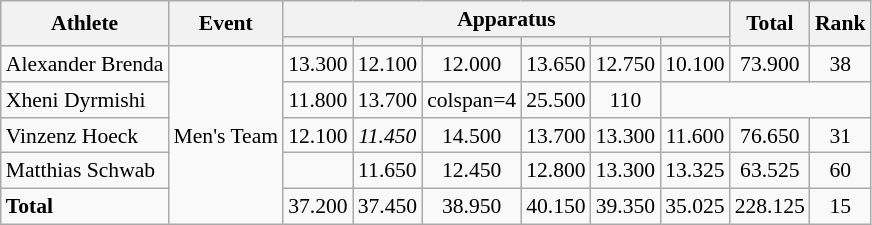<table class="wikitable" style="font-size:90%">
<tr>
<th rowspan=2>Athlete</th>
<th rowspan=2>Event</th>
<th colspan=6>Apparatus</th>
<th rowspan=2>Total</th>
<th rowspan=2>Rank</th>
</tr>
<tr style="font-size:95%">
<th></th>
<th></th>
<th></th>
<th></th>
<th></th>
<th></th>
</tr>
<tr align=center>
<td align=left>Alexander Brenda</td>
<td align=left rowspan=6>Men's Team</td>
<td>13.300</td>
<td>12.100</td>
<td>12.000</td>
<td>13.650</td>
<td>12.750</td>
<td>10.100</td>
<td>73.900</td>
<td>38</td>
</tr>
<tr align=center>
<td align=left>Xheni Dyrmishi</td>
<td>11.800</td>
<td>13.700</td>
<td>colspan=4 </td>
<td>25.500</td>
<td>110</td>
</tr>
<tr align=center>
<td align=left>Vinzenz Hoeck</td>
<td>12.100</td>
<td><em>11.450</em></td>
<td>14.500</td>
<td>13.700</td>
<td>13.300</td>
<td>11.600</td>
<td>76.650</td>
<td>31</td>
</tr>
<tr align=center>
<td align=left>Matthias Schwab</td>
<td></td>
<td>11.650</td>
<td>12.450</td>
<td>12.800</td>
<td>13.300</td>
<td>13.325</td>
<td>63.525</td>
<td>60</td>
</tr>
<tr align=center>
<td align=left><strong>Total</strong></td>
<td>37.200</td>
<td>37.450</td>
<td>38.950</td>
<td>40.150</td>
<td>39.350</td>
<td>35.025</td>
<td>228.125</td>
<td>15</td>
</tr>
</table>
